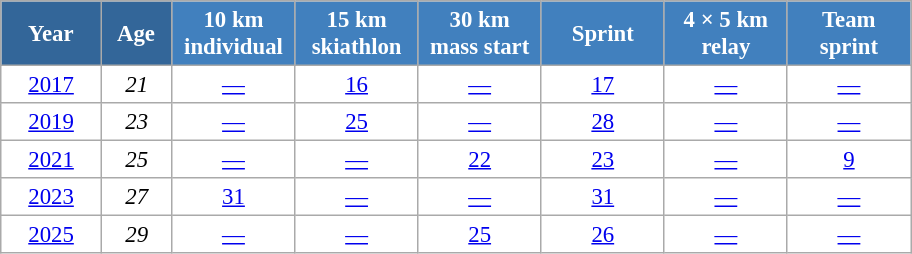<table class="wikitable" style="font-size:95%; text-align:center; border:grey solid 1px; border-collapse:collapse; background:#ffffff;">
<tr>
<th style="background-color:#369; color:white; width:60px;"> Year </th>
<th style="background-color:#369; color:white; width:40px;"> Age </th>
<th style="background-color:#4180be; color:white; width:75px;"> 10 km <br> individual </th>
<th style="background-color:#4180be; color:white; width:75px;"> 15 km <br> skiathlon </th>
<th style="background-color:#4180be; color:white; width:75px;"> 30 km <br> mass start </th>
<th style="background-color:#4180be; color:white; width:75px;"> Sprint </th>
<th style="background-color:#4180be; color:white; width:75px;"> 4 × 5 km <br> relay </th>
<th style="background-color:#4180be; color:white; width:75px;"> Team <br> sprint </th>
</tr>
<tr>
<td><a href='#'>2017</a></td>
<td><em>21</em></td>
<td><a href='#'>—</a></td>
<td><a href='#'>16</a></td>
<td><a href='#'>—</a></td>
<td><a href='#'>17</a></td>
<td><a href='#'>—</a></td>
<td><a href='#'>—</a></td>
</tr>
<tr>
<td><a href='#'>2019</a></td>
<td><em>23</em></td>
<td><a href='#'>—</a></td>
<td><a href='#'>25</a></td>
<td><a href='#'>—</a></td>
<td><a href='#'>28</a></td>
<td><a href='#'>—</a></td>
<td><a href='#'>—</a></td>
</tr>
<tr>
<td><a href='#'>2021</a></td>
<td><em>25</em></td>
<td><a href='#'>—</a></td>
<td><a href='#'>—</a></td>
<td><a href='#'>22</a></td>
<td><a href='#'>23</a></td>
<td><a href='#'>—</a></td>
<td><a href='#'>9</a></td>
</tr>
<tr>
<td><a href='#'>2023</a></td>
<td><em>27</em></td>
<td><a href='#'>31</a></td>
<td><a href='#'>—</a></td>
<td><a href='#'>—</a></td>
<td><a href='#'>31</a></td>
<td><a href='#'>—</a></td>
<td><a href='#'>—</a></td>
</tr>
<tr>
<td><a href='#'>2025</a></td>
<td><em>29</em></td>
<td><a href='#'>—</a></td>
<td><a href='#'>—</a></td>
<td><a href='#'>25</a></td>
<td><a href='#'>26</a></td>
<td><a href='#'>—</a></td>
<td><a href='#'>—</a></td>
</tr>
</table>
